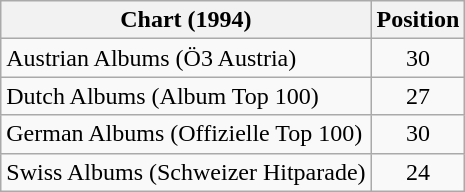<table class="wikitable plainrowheaders sortable">
<tr>
<th scope="col">Chart (1994)</th>
<th scope="col">Position</th>
</tr>
<tr>
<td>Austrian Albums (Ö3 Austria)</td>
<td align="center">30</td>
</tr>
<tr>
<td>Dutch Albums (Album Top 100)</td>
<td align="center">27</td>
</tr>
<tr>
<td>German Albums (Offizielle Top 100)</td>
<td align="center">30</td>
</tr>
<tr>
<td>Swiss Albums (Schweizer Hitparade)</td>
<td align="center">24</td>
</tr>
</table>
